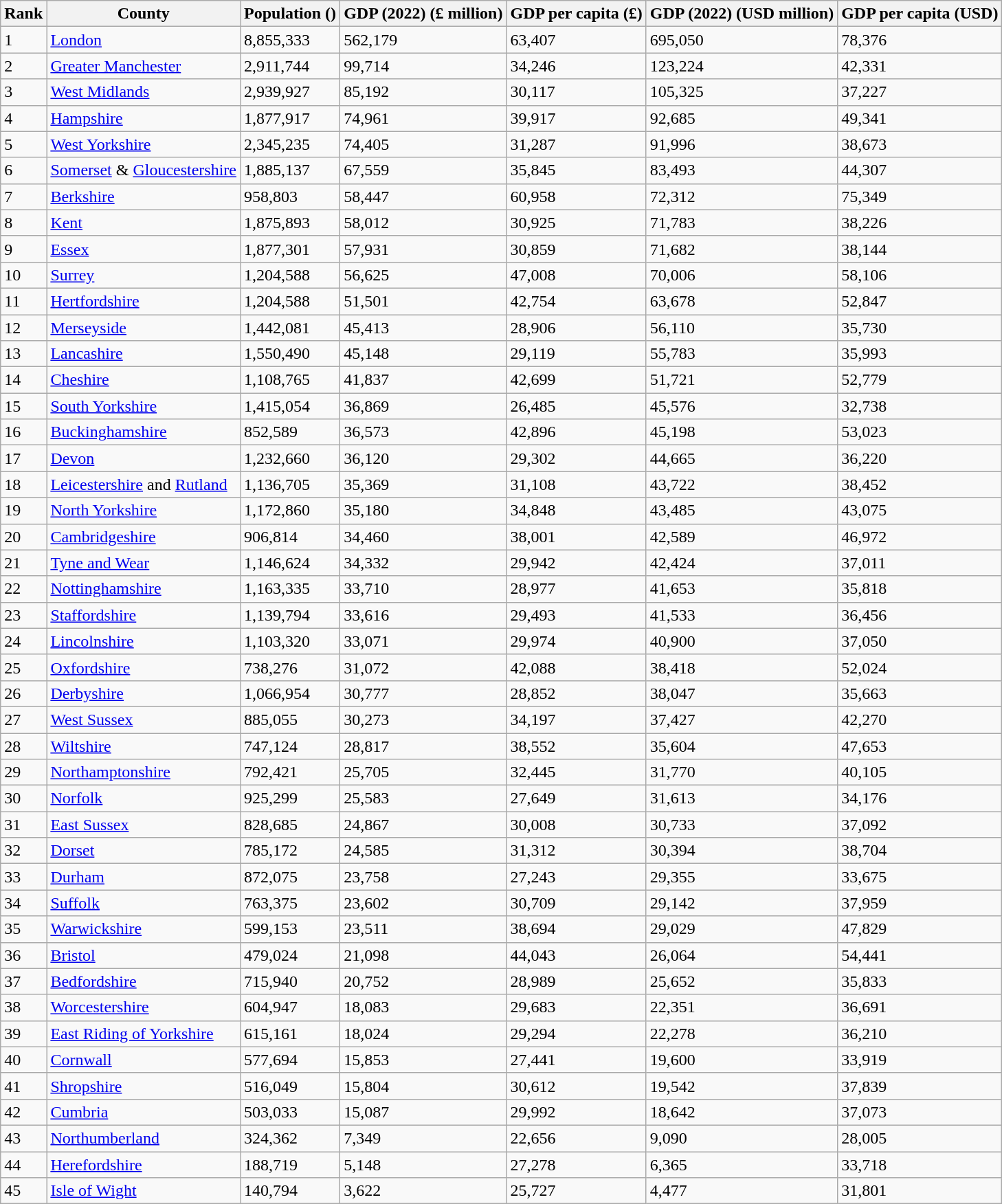<table class="wikitable sortable">
<tr>
<th>Rank</th>
<th>County</th>
<th>Population  ()</th>
<th>GDP (2022) (£ million)</th>
<th>GDP per capita (£)</th>
<th>GDP (2022) (USD million)</th>
<th>GDP per capita (USD)</th>
</tr>
<tr>
<td>1</td>
<td><a href='#'>London</a></td>
<td>8,855,333</td>
<td>562,179</td>
<td>63,407</td>
<td>695,050</td>
<td>78,376</td>
</tr>
<tr>
<td>2</td>
<td><a href='#'>Greater Manchester</a></td>
<td>2,911,744</td>
<td>99,714</td>
<td>34,246</td>
<td>123,224</td>
<td>42,331</td>
</tr>
<tr>
<td>3</td>
<td><a href='#'>West Midlands</a></td>
<td>2,939,927</td>
<td>85,192</td>
<td>30,117</td>
<td>105,325</td>
<td>37,227</td>
</tr>
<tr>
<td>4</td>
<td><a href='#'>Hampshire</a></td>
<td>1,877,917</td>
<td>74,961</td>
<td>39,917</td>
<td>92,685</td>
<td>49,341</td>
</tr>
<tr>
<td>5</td>
<td><a href='#'>West Yorkshire</a></td>
<td>2,345,235</td>
<td>74,405</td>
<td>31,287</td>
<td>91,996</td>
<td>38,673</td>
</tr>
<tr>
<td>6</td>
<td><a href='#'>Somerset</a> & <a href='#'>Gloucestershire</a></td>
<td>1,885,137</td>
<td>67,559</td>
<td>35,845</td>
<td>83,493</td>
<td>44,307</td>
</tr>
<tr>
<td>7</td>
<td><a href='#'>Berkshire</a></td>
<td>958,803</td>
<td>58,447</td>
<td>60,958</td>
<td>72,312</td>
<td>75,349</td>
</tr>
<tr>
<td>8</td>
<td><a href='#'>Kent</a></td>
<td>1,875,893</td>
<td>58,012</td>
<td>30,925</td>
<td>71,783</td>
<td>38,226</td>
</tr>
<tr>
<td>9</td>
<td><a href='#'>Essex</a></td>
<td>1,877,301</td>
<td>57,931</td>
<td>30,859</td>
<td>71,682</td>
<td>38,144</td>
</tr>
<tr>
<td>10</td>
<td><a href='#'>Surrey</a></td>
<td>1,204,588</td>
<td>56,625</td>
<td>47,008</td>
<td>70,006</td>
<td>58,106</td>
</tr>
<tr>
<td>11</td>
<td><a href='#'>Hertfordshire</a></td>
<td>1,204,588</td>
<td>51,501</td>
<td>42,754</td>
<td>63,678</td>
<td>52,847</td>
</tr>
<tr>
<td>12</td>
<td><a href='#'>Merseyside</a></td>
<td>1,442,081</td>
<td>45,413</td>
<td>28,906</td>
<td>56,110</td>
<td>35,730</td>
</tr>
<tr>
<td>13</td>
<td><a href='#'>Lancashire</a></td>
<td>1,550,490</td>
<td>45,148</td>
<td>29,119</td>
<td>55,783</td>
<td>35,993</td>
</tr>
<tr>
<td>14</td>
<td><a href='#'>Cheshire</a></td>
<td>1,108,765</td>
<td>41,837</td>
<td>42,699</td>
<td>51,721</td>
<td>52,779</td>
</tr>
<tr>
<td>15</td>
<td><a href='#'>South Yorkshire</a></td>
<td>1,415,054</td>
<td>36,869</td>
<td>26,485</td>
<td>45,576</td>
<td>32,738</td>
</tr>
<tr>
<td>16</td>
<td><a href='#'>Buckinghamshire</a></td>
<td>852,589</td>
<td>36,573</td>
<td>42,896</td>
<td>45,198</td>
<td>53,023</td>
</tr>
<tr>
<td>17</td>
<td><a href='#'>Devon</a></td>
<td>1,232,660</td>
<td>36,120</td>
<td>29,302</td>
<td>44,665</td>
<td>36,220</td>
</tr>
<tr>
<td>18</td>
<td><a href='#'>Leicestershire</a> and <a href='#'>Rutland</a></td>
<td>1,136,705</td>
<td>35,369</td>
<td>31,108</td>
<td>43,722</td>
<td>38,452</td>
</tr>
<tr>
<td>19</td>
<td><a href='#'>North Yorkshire</a></td>
<td>1,172,860</td>
<td>35,180</td>
<td>34,848</td>
<td>43,485</td>
<td>43,075</td>
</tr>
<tr>
<td>20</td>
<td><a href='#'>Cambridgeshire</a></td>
<td>906,814</td>
<td>34,460</td>
<td>38,001</td>
<td>42,589</td>
<td>46,972</td>
</tr>
<tr>
<td>21</td>
<td><a href='#'>Tyne and Wear</a></td>
<td>1,146,624</td>
<td>34,332</td>
<td>29,942</td>
<td>42,424</td>
<td>37,011</td>
</tr>
<tr>
<td>22</td>
<td><a href='#'>Nottinghamshire</a></td>
<td>1,163,335</td>
<td>33,710</td>
<td>28,977</td>
<td>41,653</td>
<td>35,818</td>
</tr>
<tr>
<td>23</td>
<td><a href='#'>Staffordshire</a></td>
<td>1,139,794</td>
<td>33,616</td>
<td>29,493</td>
<td>41,533</td>
<td>36,456</td>
</tr>
<tr>
<td>24</td>
<td><a href='#'>Lincolnshire</a></td>
<td>1,103,320</td>
<td>33,071</td>
<td>29,974</td>
<td>40,900</td>
<td>37,050</td>
</tr>
<tr>
<td>25</td>
<td><a href='#'>Oxfordshire</a></td>
<td>738,276</td>
<td>31,072</td>
<td>42,088</td>
<td>38,418</td>
<td>52,024</td>
</tr>
<tr>
<td>26</td>
<td><a href='#'>Derbyshire</a></td>
<td>1,066,954</td>
<td>30,777</td>
<td>28,852</td>
<td>38,047</td>
<td>35,663</td>
</tr>
<tr>
<td>27</td>
<td><a href='#'>West Sussex</a></td>
<td>885,055</td>
<td>30,273</td>
<td>34,197</td>
<td>37,427</td>
<td>42,270</td>
</tr>
<tr>
<td>28</td>
<td><a href='#'>Wiltshire</a></td>
<td>747,124</td>
<td>28,817</td>
<td>38,552</td>
<td>35,604</td>
<td>47,653</td>
</tr>
<tr>
<td>29</td>
<td><a href='#'>Northamptonshire</a></td>
<td>792,421</td>
<td>25,705</td>
<td>32,445</td>
<td>31,770</td>
<td>40,105</td>
</tr>
<tr>
<td>30</td>
<td><a href='#'>Norfolk</a></td>
<td>925,299</td>
<td>25,583</td>
<td>27,649</td>
<td>31,613</td>
<td>34,176</td>
</tr>
<tr>
<td>31</td>
<td><a href='#'>East Sussex</a></td>
<td>828,685</td>
<td>24,867</td>
<td>30,008</td>
<td>30,733</td>
<td>37,092</td>
</tr>
<tr>
<td>32</td>
<td><a href='#'>Dorset</a></td>
<td>785,172</td>
<td>24,585</td>
<td>31,312</td>
<td>30,394</td>
<td>38,704</td>
</tr>
<tr>
<td>33</td>
<td><a href='#'>Durham</a></td>
<td>872,075</td>
<td>23,758</td>
<td>27,243</td>
<td>29,355</td>
<td>33,675</td>
</tr>
<tr>
<td>34</td>
<td><a href='#'>Suffolk</a></td>
<td>763,375</td>
<td>23,602</td>
<td>30,709</td>
<td>29,142</td>
<td>37,959</td>
</tr>
<tr>
<td>35</td>
<td><a href='#'>Warwickshire</a></td>
<td>599,153</td>
<td>23,511</td>
<td>38,694</td>
<td>29,029</td>
<td>47,829</td>
</tr>
<tr>
<td>36</td>
<td><a href='#'>Bristol</a></td>
<td>479,024</td>
<td>21,098</td>
<td>44,043</td>
<td>26,064</td>
<td>54,441</td>
</tr>
<tr>
<td>37</td>
<td><a href='#'>Bedfordshire</a></td>
<td>715,940</td>
<td>20,752</td>
<td>28,989</td>
<td>25,652</td>
<td>35,833</td>
</tr>
<tr>
<td>38</td>
<td><a href='#'>Worcestershire</a></td>
<td>604,947</td>
<td>18,083</td>
<td>29,683</td>
<td>22,351</td>
<td>36,691</td>
</tr>
<tr>
<td>39</td>
<td><a href='#'>East Riding of Yorkshire</a></td>
<td>615,161</td>
<td>18,024</td>
<td>29,294</td>
<td>22,278</td>
<td>36,210</td>
</tr>
<tr>
<td>40</td>
<td><a href='#'>Cornwall</a></td>
<td>577,694</td>
<td>15,853</td>
<td>27,441</td>
<td>19,600</td>
<td>33,919</td>
</tr>
<tr>
<td>41</td>
<td><a href='#'>Shropshire</a></td>
<td>516,049</td>
<td>15,804</td>
<td>30,612</td>
<td>19,542</td>
<td>37,839</td>
</tr>
<tr>
<td>42</td>
<td><a href='#'>Cumbria</a></td>
<td>503,033</td>
<td>15,087</td>
<td>29,992</td>
<td>18,642</td>
<td>37,073</td>
</tr>
<tr>
<td>43</td>
<td><a href='#'>Northumberland</a></td>
<td>324,362</td>
<td>7,349</td>
<td>22,656</td>
<td>9,090</td>
<td>28,005</td>
</tr>
<tr>
<td>44</td>
<td><a href='#'>Herefordshire</a></td>
<td>188,719</td>
<td>5,148</td>
<td>27,278</td>
<td>6,365</td>
<td>33,718</td>
</tr>
<tr>
<td>45</td>
<td><a href='#'>Isle of Wight</a></td>
<td>140,794</td>
<td>3,622</td>
<td>25,727</td>
<td>4,477</td>
<td>31,801</td>
</tr>
</table>
